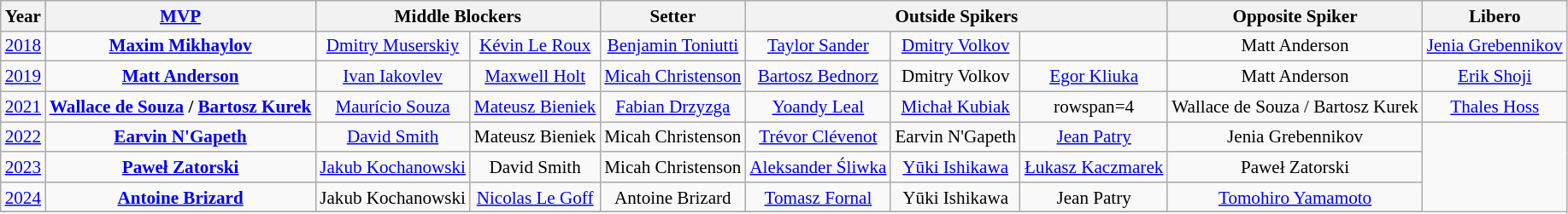<table class=wikitable style="text-align:center; font-size:88%; ">
<tr>
<th>Year</th>
<th><a href='#'>MVP</a></th>
<th colspan=2>Middle Blockers</th>
<th>Setter</th>
<th colspan=3>Outside Spikers</th>
<th>Opposite Spiker</th>
<th>Libero</th>
</tr>
<tr>
<td align=center> <a href='#'>2018</a></td>
<td> <strong><a href='#'>Maxim Mikhaylov</a></strong></td>
<td> <a href='#'>Dmitry Muserskiy</a></td>
<td> <a href='#'>Kévin Le Roux</a></td>
<td> <a href='#'>Benjamin Toniutti</a></td>
<td> <a href='#'>Taylor Sander</a></td>
<td> <a href='#'>Dmitry Volkov</a></td>
<td></td>
<td> Matt Anderson</td>
<td> <a href='#'>Jenia Grebennikov</a></td>
</tr>
<tr>
<td align=center> <a href='#'>2019</a></td>
<td> <strong><a href='#'>Matt Anderson</a></strong></td>
<td> <a href='#'>Ivan Iakovlev</a></td>
<td> <a href='#'>Maxwell Holt</a></td>
<td> <a href='#'>Micah Christenson</a></td>
<td> <a href='#'>Bartosz Bednorz</a></td>
<td> Dmitry Volkov </td>
<td> <a href='#'>Egor Kliuka</a></td>
<td> Matt Anderson </td>
<td> <a href='#'>Erik Shoji</a></td>
</tr>
<tr>
<td align=center> <a href='#'>2021</a></td>
<td> <strong><a href='#'>Wallace de Souza</a> /  <a href='#'>Bartosz Kurek</a></strong></td>
<td> <a href='#'>Maurício Souza</a></td>
<td> <a href='#'>Mateusz Bieniek</a></td>
<td> <a href='#'>Fabian Drzyzga</a></td>
<td> <a href='#'>Yoandy Leal</a></td>
<td> <a href='#'>Michał Kubiak</a></td>
<td>rowspan=4 </td>
<td> Wallace de Souza /  Bartosz Kurek</td>
<td> <a href='#'>Thales Hoss</a></td>
</tr>
<tr>
<td align=center> <a href='#'>2022</a></td>
<td> <strong><a href='#'>Earvin N'Gapeth</a></strong></td>
<td> <a href='#'>David Smith</a></td>
<td> Mateusz Bieniek </td>
<td> Micah Christenson </td>
<td> <a href='#'>Trévor Clévenot</a></td>
<td> Earvin N'Gapeth</td>
<td> <a href='#'>Jean Patry</a></td>
<td> Jenia Grebennikov </td>
</tr>
<tr>
<td align=center> <a href='#'>2023</a></td>
<td> <strong><a href='#'>Paweł Zatorski</a></strong></td>
<td> <a href='#'>Jakub Kochanowski</a></td>
<td> David Smith </td>
<td> Micah Christenson </td>
<td> <a href='#'>Aleksander Śliwka</a></td>
<td> <a href='#'>Yūki Ishikawa</a></td>
<td> <a href='#'>Łukasz Kaczmarek</a></td>
<td> Paweł Zatorski</td>
</tr>
<tr>
<td align=center> <a href='#'>2024</a></td>
<td> <strong><a href='#'>Antoine Brizard</a></strong></td>
<td> Jakub Kochanowski </td>
<td> <a href='#'>Nicolas Le Goff</a></td>
<td> Antoine Brizard</td>
<td> <a href='#'>Tomasz Fornal</a></td>
<td> Yūki Ishikawa </td>
<td> Jean Patry </td>
<td> <a href='#'>Tomohiro Yamamoto</a></td>
</tr>
<tr>
</tr>
</table>
